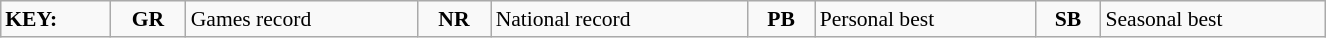<table class="wikitable" style="margin:0.5em auto; font-size:90%; position:relative;" width=70%>
<tr>
<td><strong>KEY:</strong></td>
<td align=center><strong>GR</strong></td>
<td>Games record</td>
<td align=center><strong>NR</strong></td>
<td>National record</td>
<td align=center><strong>PB</strong></td>
<td>Personal best</td>
<td align=center><strong>SB</strong></td>
<td>Seasonal best</td>
</tr>
</table>
